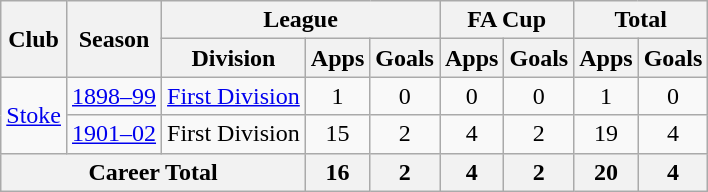<table class="wikitable" style="text-align: center;">
<tr>
<th rowspan="2">Club</th>
<th rowspan="2">Season</th>
<th colspan="3">League</th>
<th colspan="2">FA Cup</th>
<th colspan="2">Total</th>
</tr>
<tr>
<th>Division</th>
<th>Apps</th>
<th>Goals</th>
<th>Apps</th>
<th>Goals</th>
<th>Apps</th>
<th>Goals</th>
</tr>
<tr>
<td rowspan="2"><a href='#'>Stoke</a></td>
<td><a href='#'>1898–99</a></td>
<td><a href='#'>First Division</a></td>
<td>1</td>
<td>0</td>
<td>0</td>
<td>0</td>
<td>1</td>
<td>0</td>
</tr>
<tr>
<td><a href='#'>1901–02</a></td>
<td>First Division</td>
<td>15</td>
<td>2</td>
<td>4</td>
<td>2</td>
<td>19</td>
<td>4</td>
</tr>
<tr>
<th colspan="3">Career Total</th>
<th>16</th>
<th>2</th>
<th>4</th>
<th>2</th>
<th>20</th>
<th>4</th>
</tr>
</table>
